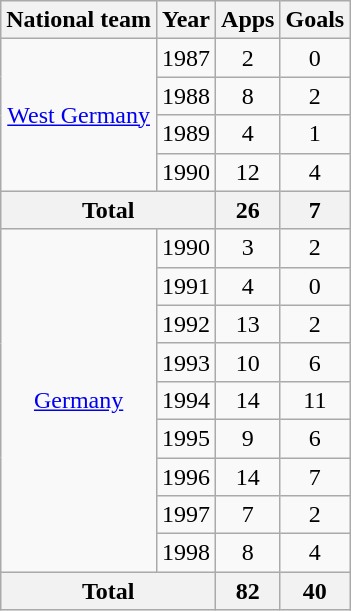<table class="wikitable" style="text-align:center">
<tr>
<th>National team</th>
<th>Year</th>
<th>Apps</th>
<th>Goals</th>
</tr>
<tr>
<td rowspan="4"><a href='#'>West Germany</a></td>
<td>1987</td>
<td>2</td>
<td>0</td>
</tr>
<tr>
<td>1988</td>
<td>8</td>
<td>2</td>
</tr>
<tr>
<td>1989</td>
<td>4</td>
<td>1</td>
</tr>
<tr>
<td>1990</td>
<td>12</td>
<td>4</td>
</tr>
<tr>
<th colspan="2">Total</th>
<th>26</th>
<th>7</th>
</tr>
<tr>
<td rowspan="9"><a href='#'>Germany</a></td>
<td>1990</td>
<td>3</td>
<td>2</td>
</tr>
<tr>
<td>1991</td>
<td>4</td>
<td>0</td>
</tr>
<tr>
<td>1992</td>
<td>13</td>
<td>2</td>
</tr>
<tr>
<td>1993</td>
<td>10</td>
<td>6</td>
</tr>
<tr>
<td>1994</td>
<td>14</td>
<td>11</td>
</tr>
<tr>
<td>1995</td>
<td>9</td>
<td>6</td>
</tr>
<tr>
<td>1996</td>
<td>14</td>
<td>7</td>
</tr>
<tr>
<td>1997</td>
<td>7</td>
<td>2</td>
</tr>
<tr>
<td>1998</td>
<td>8</td>
<td>4</td>
</tr>
<tr>
<th colspan="2">Total</th>
<th>82</th>
<th>40</th>
</tr>
</table>
